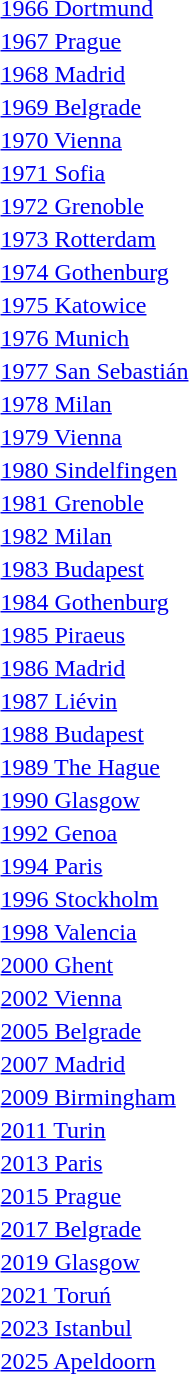<table>
<tr>
<td><a href='#'>1966 Dortmund</a><br></td>
<td></td>
<td></td>
<td></td>
</tr>
<tr>
<td><a href='#'>1967 Prague</a><br></td>
<td></td>
<td></td>
<td></td>
</tr>
<tr>
<td><a href='#'>1968 Madrid</a><br></td>
<td></td>
<td></td>
<td></td>
</tr>
<tr>
<td><a href='#'>1969 Belgrade</a><br></td>
<td></td>
<td></td>
<td></td>
</tr>
<tr>
<td><a href='#'>1970 Vienna</a><br></td>
<td></td>
<td></td>
<td></td>
</tr>
<tr>
<td><a href='#'>1971 Sofia</a><br></td>
<td></td>
<td></td>
<td></td>
</tr>
<tr>
<td><a href='#'>1972 Grenoble</a><br></td>
<td></td>
<td></td>
<td></td>
</tr>
<tr>
<td><a href='#'>1973 Rotterdam</a><br></td>
<td></td>
<td></td>
<td></td>
</tr>
<tr>
<td><a href='#'>1974 Gothenburg</a><br></td>
<td></td>
<td></td>
<td></td>
</tr>
<tr>
<td><a href='#'>1975 Katowice</a><br></td>
<td></td>
<td></td>
<td></td>
</tr>
<tr>
<td><a href='#'>1976 Munich</a><br></td>
<td></td>
<td></td>
<td></td>
</tr>
<tr>
<td><a href='#'>1977 San Sebastián</a><br></td>
<td></td>
<td></td>
<td></td>
</tr>
<tr>
<td><a href='#'>1978 Milan</a><br></td>
<td></td>
<td></td>
<td></td>
</tr>
<tr>
<td><a href='#'>1979 Vienna</a><br></td>
<td></td>
<td></td>
<td></td>
</tr>
<tr>
<td><a href='#'>1980 Sindelfingen</a><br></td>
<td></td>
<td></td>
<td></td>
</tr>
<tr>
<td><a href='#'>1981 Grenoble</a><br></td>
<td></td>
<td></td>
<td></td>
</tr>
<tr>
<td><a href='#'>1982 Milan</a><br></td>
<td></td>
<td></td>
<td></td>
</tr>
<tr>
<td><a href='#'>1983 Budapest</a><br></td>
<td></td>
<td></td>
<td></td>
</tr>
<tr>
<td><a href='#'>1984 Gothenburg</a><br></td>
<td></td>
<td></td>
<td></td>
</tr>
<tr>
<td><a href='#'>1985 Piraeus</a><br></td>
<td></td>
<td></td>
<td></td>
</tr>
<tr>
<td><a href='#'>1986 Madrid</a><br></td>
<td></td>
<td></td>
<td></td>
</tr>
<tr>
<td><a href='#'>1987 Liévin</a><br></td>
<td></td>
<td></td>
<td></td>
</tr>
<tr>
<td><a href='#'>1988 Budapest</a><br></td>
<td></td>
<td></td>
<td></td>
</tr>
<tr>
<td><a href='#'>1989 The Hague</a><br></td>
<td></td>
<td></td>
<td></td>
</tr>
<tr>
<td><a href='#'>1990 Glasgow</a><br></td>
<td></td>
<td></td>
<td></td>
</tr>
<tr>
<td><a href='#'>1992 Genoa</a><br></td>
<td></td>
<td></td>
<td></td>
</tr>
<tr>
<td><a href='#'>1994 Paris</a><br></td>
<td></td>
<td></td>
<td></td>
</tr>
<tr>
<td><a href='#'>1996 Stockholm</a><br></td>
<td></td>
<td></td>
<td></td>
</tr>
<tr>
<td><a href='#'>1998 Valencia</a><br></td>
<td></td>
<td></td>
<td></td>
</tr>
<tr>
<td><a href='#'>2000 Ghent</a><br></td>
<td></td>
<td></td>
<td></td>
</tr>
<tr>
<td><a href='#'>2002 Vienna</a><br></td>
<td></td>
<td></td>
<td></td>
</tr>
<tr>
<td><a href='#'>2005 Belgrade</a><br></td>
<td></td>
<td></td>
<td></td>
</tr>
<tr>
<td><a href='#'>2007 Madrid</a><br></td>
<td></td>
<td></td>
<td></td>
</tr>
<tr>
<td><a href='#'>2009 Birmingham</a><br></td>
<td></td>
<td></td>
<td></td>
</tr>
<tr>
<td><a href='#'>2011 Turin</a><br></td>
<td></td>
<td></td>
<td></td>
</tr>
<tr>
<td><a href='#'>2013 Paris</a><br></td>
<td></td>
<td></td>
<td></td>
</tr>
<tr>
<td><a href='#'>2015 Prague</a><br></td>
<td></td>
<td></td>
<td></td>
</tr>
<tr>
<td><a href='#'>2017 Belgrade</a><br></td>
<td></td>
<td></td>
<td></td>
</tr>
<tr>
<td><a href='#'>2019 Glasgow</a><br></td>
<td></td>
<td></td>
<td></td>
</tr>
<tr>
<td><a href='#'>2021 Toruń</a><br></td>
<td></td>
<td></td>
<td></td>
</tr>
<tr>
<td><a href='#'>2023 Istanbul</a><br></td>
<td></td>
<td></td>
<td></td>
</tr>
<tr>
<td><a href='#'>2025 Apeldoorn</a><br></td>
<td></td>
<td></td>
<td></td>
</tr>
</table>
